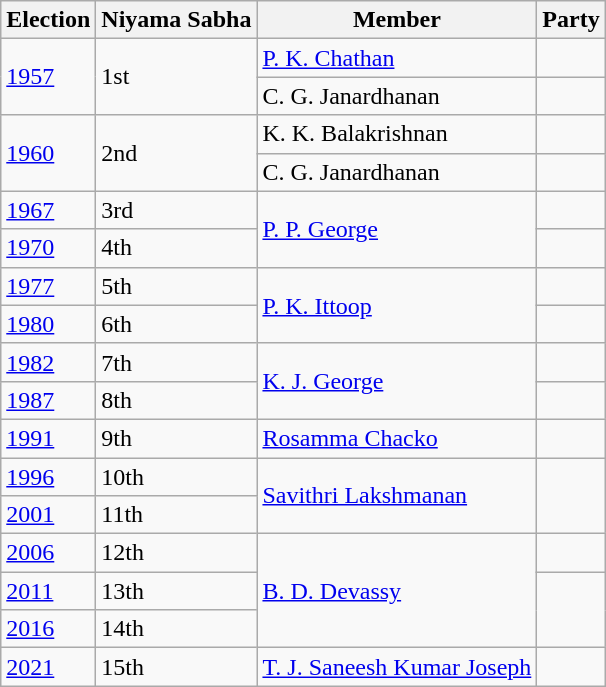<table class="wikitable sortable">
<tr>
<th>Election</th>
<th>Niyama Sabha</th>
<th>Member</th>
<th colspan="2">Party</th>
</tr>
<tr>
<td rowspan="2"><a href='#'>1957</a></td>
<td rowspan="2">1st</td>
<td><a href='#'>P. K. Chathan</a></td>
<td></td>
</tr>
<tr>
<td>C. G. Janardhanan</td>
<td></td>
</tr>
<tr>
<td rowspan="2"><a href='#'>1960</a></td>
<td rowspan="2">2nd</td>
<td>K. K. Balakrishnan</td>
<td></td>
</tr>
<tr>
<td>C. G. Janardhanan</td>
<td></td>
</tr>
<tr>
<td><a href='#'>1967</a></td>
<td>3rd</td>
<td rowspan="2"><a href='#'>P. P. George</a></td>
<td></td>
</tr>
<tr>
<td><a href='#'>1970</a></td>
<td>4th</td>
</tr>
<tr>
<td><a href='#'>1977</a></td>
<td>5th</td>
<td rowspan="2"><a href='#'>P. K. Ittoop</a></td>
<td></td>
</tr>
<tr>
<td><a href='#'>1980</a></td>
<td>6th</td>
<td></td>
</tr>
<tr>
<td><a href='#'>1982</a></td>
<td>7th</td>
<td rowspan="2"><a href='#'>K. J. George</a></td>
<td></td>
</tr>
<tr>
<td><a href='#'>1987</a></td>
<td>8th</td>
</tr>
<tr>
<td><a href='#'>1991</a></td>
<td>9th</td>
<td><a href='#'>Rosamma Chacko</a></td>
<td></td>
</tr>
<tr>
<td><a href='#'>1996</a></td>
<td>10th</td>
<td rowspan="2"><a href='#'>Savithri Lakshmanan</a></td>
</tr>
<tr>
<td><a href='#'>2001</a></td>
<td>11th</td>
</tr>
<tr>
<td><a href='#'>2006</a></td>
<td>12th</td>
<td rowspan="3"><a href='#'>B. D. Devassy</a></td>
<td></td>
</tr>
<tr>
<td><a href='#'>2011</a></td>
<td>13th</td>
</tr>
<tr>
<td><a href='#'>2016</a></td>
<td>14th</td>
</tr>
<tr>
<td><a href='#'>2021</a></td>
<td>15th</td>
<td><a href='#'>T. J. Saneesh Kumar Joseph</a></td>
<td></td>
</tr>
</table>
